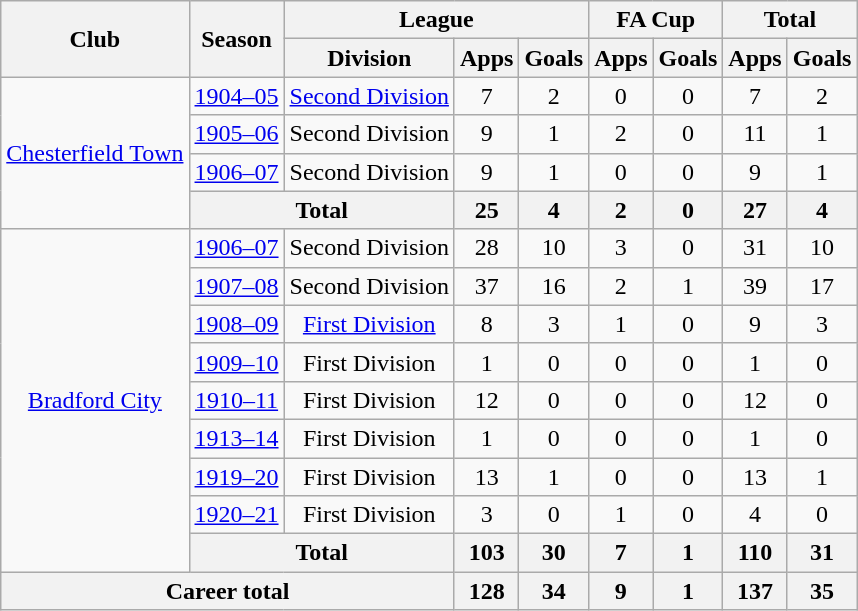<table class="wikitable" style="text-align: center;">
<tr>
<th rowspan=2>Club</th>
<th rowspan=2>Season</th>
<th colspan=3>League</th>
<th colspan=2>FA Cup</th>
<th colspan=2>Total</th>
</tr>
<tr>
<th>Division</th>
<th>Apps</th>
<th>Goals</th>
<th>Apps</th>
<th>Goals</th>
<th>Apps</th>
<th>Goals</th>
</tr>
<tr>
<td rowspan=4><a href='#'>Chesterfield Town</a></td>
<td><a href='#'>1904–05</a></td>
<td><a href='#'>Second Division</a></td>
<td>7</td>
<td>2</td>
<td>0</td>
<td>0</td>
<td>7</td>
<td>2</td>
</tr>
<tr>
<td><a href='#'>1905–06</a></td>
<td>Second Division</td>
<td>9</td>
<td>1</td>
<td>2</td>
<td>0</td>
<td>11</td>
<td>1</td>
</tr>
<tr>
<td><a href='#'>1906–07</a></td>
<td>Second Division</td>
<td>9</td>
<td>1</td>
<td>0</td>
<td>0</td>
<td>9</td>
<td>1</td>
</tr>
<tr>
<th colspan=2>Total</th>
<th>25</th>
<th>4</th>
<th>2</th>
<th>0</th>
<th>27</th>
<th>4</th>
</tr>
<tr>
<td rowspan=9><a href='#'>Bradford City</a></td>
<td><a href='#'>1906–07</a></td>
<td>Second Division</td>
<td>28</td>
<td>10</td>
<td>3</td>
<td>0</td>
<td>31</td>
<td>10</td>
</tr>
<tr>
<td><a href='#'>1907–08</a></td>
<td>Second Division</td>
<td>37</td>
<td>16</td>
<td>2</td>
<td>1</td>
<td>39</td>
<td>17</td>
</tr>
<tr>
<td><a href='#'>1908–09</a></td>
<td><a href='#'>First Division</a></td>
<td>8</td>
<td>3</td>
<td>1</td>
<td>0</td>
<td>9</td>
<td>3</td>
</tr>
<tr>
<td><a href='#'>1909–10</a></td>
<td>First Division</td>
<td>1</td>
<td>0</td>
<td>0</td>
<td>0</td>
<td>1</td>
<td>0</td>
</tr>
<tr>
<td><a href='#'>1910–11</a></td>
<td>First Division</td>
<td>12</td>
<td>0</td>
<td>0</td>
<td>0</td>
<td>12</td>
<td>0</td>
</tr>
<tr>
<td><a href='#'>1913–14</a></td>
<td>First Division</td>
<td>1</td>
<td>0</td>
<td>0</td>
<td>0</td>
<td>1</td>
<td>0</td>
</tr>
<tr>
<td><a href='#'>1919–20</a></td>
<td>First Division</td>
<td>13</td>
<td>1</td>
<td>0</td>
<td>0</td>
<td>13</td>
<td>1</td>
</tr>
<tr>
<td><a href='#'>1920–21</a></td>
<td>First Division</td>
<td>3</td>
<td>0</td>
<td>1</td>
<td>0</td>
<td>4</td>
<td>0</td>
</tr>
<tr>
<th colspan=2>Total</th>
<th>103</th>
<th>30</th>
<th>7</th>
<th>1</th>
<th>110</th>
<th>31</th>
</tr>
<tr>
<th colspan=3>Career total</th>
<th>128</th>
<th>34</th>
<th>9</th>
<th>1</th>
<th>137</th>
<th>35</th>
</tr>
</table>
